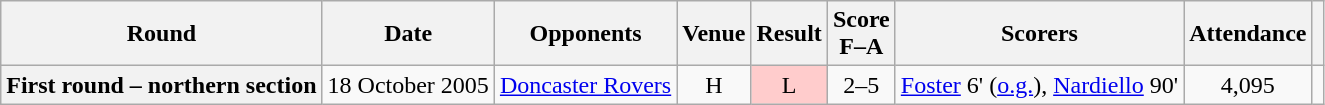<table class="wikitable plainrowheaders" style="text-align:center">
<tr>
<th scope="col">Round</th>
<th scope="col">Date</th>
<th scope="col">Opponents</th>
<th scope="col">Venue</th>
<th scope="col">Result</th>
<th scope="col">Score<br>F–A</th>
<th scope="col" class="unsortable">Scorers</th>
<th scope="col">Attendance</th>
<th scope="col" class="unsortable"></th>
</tr>
<tr>
<th scope=row>First round – northern section</th>
<td align="left">18 October 2005</td>
<td align="left"><a href='#'>Doncaster Rovers</a></td>
<td>H</td>
<td style="background-color:#FFCCCC">L</td>
<td>2–5</td>
<td align="left"><a href='#'>Foster</a> 6' (<a href='#'>o.g.</a>), <a href='#'>Nardiello</a> 90'</td>
<td>4,095</td>
<td></td>
</tr>
</table>
